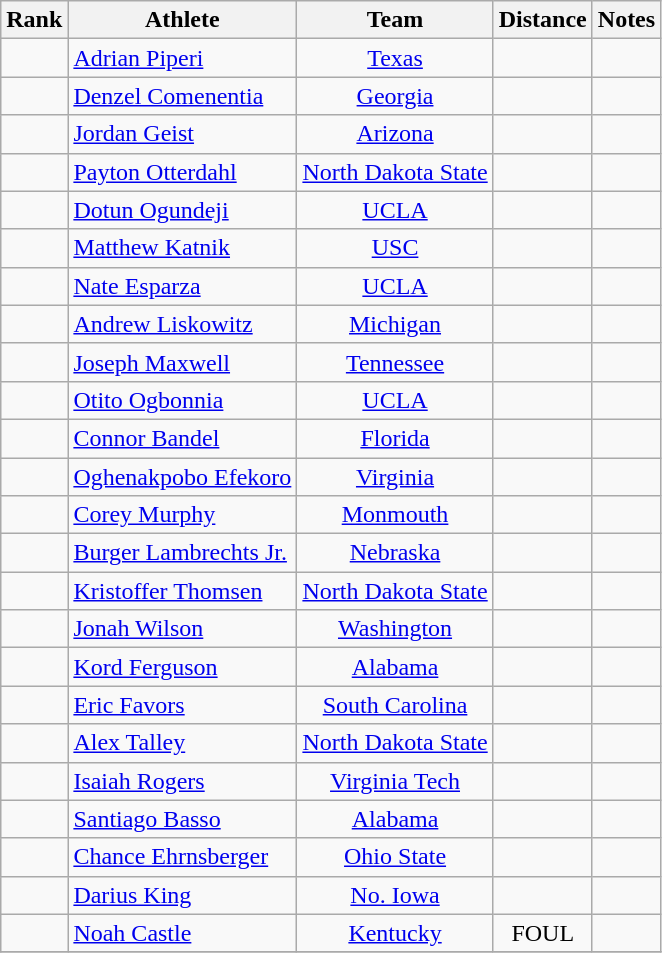<table class="wikitable sortable" style="text-align:center">
<tr>
<th>Rank</th>
<th>Athlete</th>
<th>Team</th>
<th>Distance</th>
<th>Notes</th>
</tr>
<tr>
<td></td>
<td align=left> <a href='#'>Adrian Piperi</a></td>
<td><a href='#'>Texas</a></td>
<td></td>
<td></td>
</tr>
<tr>
<td></td>
<td align=left> <a href='#'>Denzel Comenentia</a></td>
<td><a href='#'>Georgia</a></td>
<td></td>
<td></td>
</tr>
<tr>
<td></td>
<td align=left> <a href='#'>Jordan Geist</a></td>
<td><a href='#'>Arizona</a></td>
<td></td>
<td></td>
</tr>
<tr>
<td></td>
<td align=left> <a href='#'>Payton Otterdahl</a></td>
<td><a href='#'>North Dakota State</a></td>
<td></td>
<td></td>
</tr>
<tr>
<td></td>
<td align=left> <a href='#'>Dotun Ogundeji</a></td>
<td><a href='#'>UCLA</a></td>
<td></td>
<td></td>
</tr>
<tr>
<td></td>
<td align=left> <a href='#'>Matthew Katnik</a></td>
<td><a href='#'>USC</a></td>
<td></td>
<td></td>
</tr>
<tr>
<td></td>
<td align=left> <a href='#'>Nate Esparza</a></td>
<td><a href='#'>UCLA</a></td>
<td></td>
<td></td>
</tr>
<tr>
<td></td>
<td align=left> <a href='#'>Andrew Liskowitz</a></td>
<td><a href='#'>Michigan</a></td>
<td></td>
<td></td>
</tr>
<tr>
<td></td>
<td align=left> <a href='#'>Joseph Maxwell</a></td>
<td><a href='#'>Tennessee</a></td>
<td></td>
<td></td>
</tr>
<tr>
<td></td>
<td align=left> <a href='#'>Otito Ogbonnia</a></td>
<td><a href='#'>UCLA</a></td>
<td></td>
<td></td>
</tr>
<tr>
<td></td>
<td align=left> <a href='#'>Connor Bandel</a></td>
<td><a href='#'>Florida</a></td>
<td></td>
<td></td>
</tr>
<tr>
<td></td>
<td align=left> <a href='#'>Oghenakpobo Efekoro</a></td>
<td><a href='#'>Virginia</a></td>
<td></td>
<td></td>
</tr>
<tr>
<td></td>
<td align=left> <a href='#'>Corey Murphy</a></td>
<td><a href='#'>Monmouth</a></td>
<td></td>
<td></td>
</tr>
<tr>
<td></td>
<td align=left> <a href='#'>Burger Lambrechts Jr.</a></td>
<td><a href='#'>Nebraska</a></td>
<td></td>
<td></td>
</tr>
<tr>
<td></td>
<td align=left> <a href='#'>Kristoffer Thomsen</a></td>
<td><a href='#'>North Dakota State</a></td>
<td></td>
<td></td>
</tr>
<tr>
<td></td>
<td align=left> <a href='#'>Jonah Wilson</a></td>
<td><a href='#'>Washington</a></td>
<td></td>
<td></td>
</tr>
<tr>
<td></td>
<td align=left> <a href='#'>Kord Ferguson</a></td>
<td><a href='#'>Alabama</a></td>
<td></td>
<td></td>
</tr>
<tr>
<td></td>
<td align=left> <a href='#'>Eric Favors</a></td>
<td><a href='#'>South Carolina</a></td>
<td></td>
<td></td>
</tr>
<tr>
<td></td>
<td align=left> <a href='#'>Alex Talley</a></td>
<td><a href='#'>North Dakota State</a></td>
<td></td>
<td></td>
</tr>
<tr>
<td></td>
<td align=left> <a href='#'>Isaiah Rogers</a></td>
<td><a href='#'>Virginia Tech</a></td>
<td></td>
<td></td>
</tr>
<tr>
<td></td>
<td align=left> <a href='#'>Santiago Basso</a></td>
<td><a href='#'>Alabama</a></td>
<td></td>
<td></td>
</tr>
<tr>
<td></td>
<td align=left> <a href='#'>Chance Ehrnsberger</a></td>
<td><a href='#'>Ohio State</a></td>
<td></td>
<td></td>
</tr>
<tr>
<td></td>
<td align=left> <a href='#'>Darius King</a></td>
<td><a href='#'>No. Iowa</a></td>
<td></td>
<td></td>
</tr>
<tr>
<td></td>
<td align=left> <a href='#'>Noah Castle</a></td>
<td><a href='#'>Kentucky</a></td>
<td>FOUL</td>
<td></td>
</tr>
<tr>
</tr>
</table>
